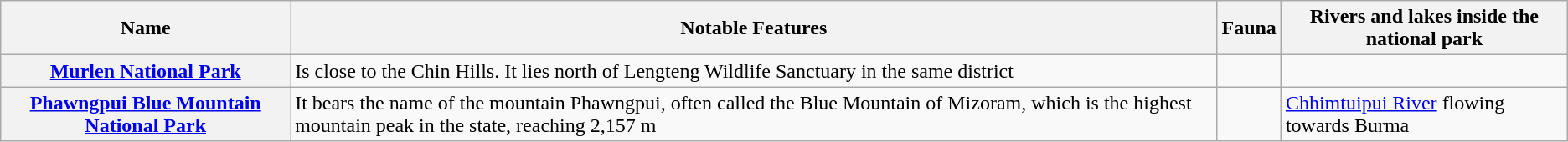<table class="wikitable sortable">
<tr>
<th>Name</th>
<th>Notable Features</th>
<th>Fauna</th>
<th>Rivers and lakes inside the national park</th>
</tr>
<tr>
<th><a href='#'>Murlen National Park</a></th>
<td>Is close to the Chin Hills. It lies north of Lengteng Wildlife Sanctuary in the same district</td>
<td></td>
<td></td>
</tr>
<tr>
<th><a href='#'>Phawngpui Blue Mountain National Park</a></th>
<td>It bears the name of the mountain Phawngpui, often called the Blue Mountain of Mizoram, which is the highest mountain peak in the state, reaching 2,157 m</td>
<td></td>
<td><a href='#'>Chhimtuipui River</a> flowing towards Burma</td>
</tr>
</table>
